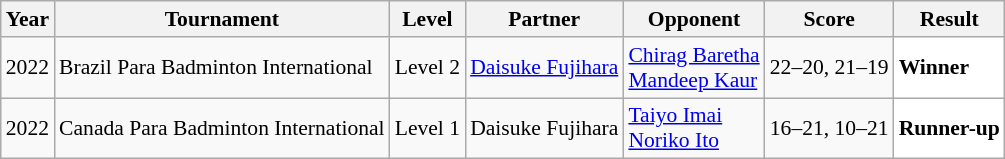<table class="sortable wikitable" style="font-size: 90%;">
<tr>
<th>Year</th>
<th>Tournament</th>
<th>Level</th>
<th>Partner</th>
<th>Opponent</th>
<th>Score</th>
<th>Result</th>
</tr>
<tr>
<td align="center">2022</td>
<td align="left">Brazil Para Badminton International</td>
<td align="left">Level 2</td>
<td> <a href='#'>Daisuke Fujihara</a></td>
<td align="left"> <a href='#'>Chirag Baretha</a><br> <a href='#'>Mandeep Kaur</a></td>
<td align="left">22–20, 21–19</td>
<td style="text-align:left; background:white"> <strong>Winner</strong></td>
</tr>
<tr>
<td align="center">2022</td>
<td align="left">Canada Para Badminton International</td>
<td align="left">Level 1</td>
<td> Daisuke Fujihara</td>
<td align="left"> <a href='#'>Taiyo Imai</a><br> <a href='#'>Noriko Ito</a></td>
<td align="left">16–21, 10–21</td>
<td style="text-align:left; background:white"> <strong>Runner-up</strong></td>
</tr>
</table>
